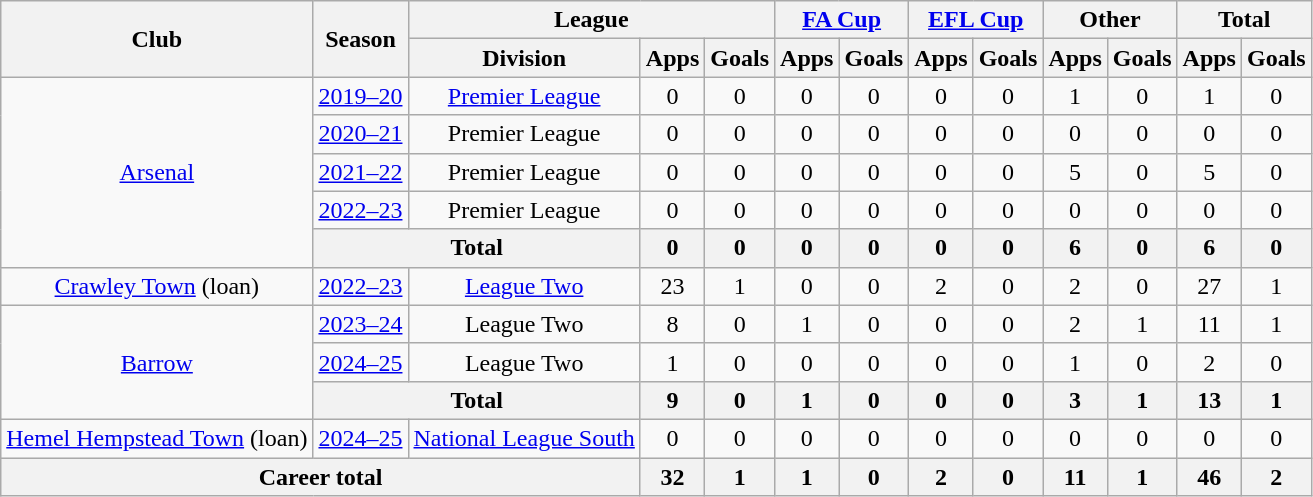<table class="wikitable" style="text-align: center;">
<tr>
<th rowspan="2">Club</th>
<th rowspan="2">Season</th>
<th colspan="3">League</th>
<th colspan="2"><a href='#'>FA Cup</a></th>
<th colspan="2"><a href='#'>EFL Cup</a></th>
<th colspan="2">Other</th>
<th colspan="2">Total</th>
</tr>
<tr>
<th>Division</th>
<th>Apps</th>
<th>Goals</th>
<th>Apps</th>
<th>Goals</th>
<th>Apps</th>
<th>Goals</th>
<th>Apps</th>
<th>Goals</th>
<th>Apps</th>
<th>Goals</th>
</tr>
<tr>
<td rowspan="5"><a href='#'>Arsenal</a></td>
<td><a href='#'>2019–20</a></td>
<td><a href='#'>Premier League</a></td>
<td>0</td>
<td>0</td>
<td>0</td>
<td>0</td>
<td>0</td>
<td>0</td>
<td>1</td>
<td>0</td>
<td>1</td>
<td>0</td>
</tr>
<tr>
<td><a href='#'>2020–21</a></td>
<td>Premier League</td>
<td>0</td>
<td>0</td>
<td>0</td>
<td>0</td>
<td>0</td>
<td>0</td>
<td>0</td>
<td>0</td>
<td>0</td>
<td>0</td>
</tr>
<tr>
<td><a href='#'>2021–22</a></td>
<td>Premier League</td>
<td>0</td>
<td>0</td>
<td>0</td>
<td>0</td>
<td>0</td>
<td>0</td>
<td>5</td>
<td>0</td>
<td>5</td>
<td>0</td>
</tr>
<tr>
<td><a href='#'>2022–23</a></td>
<td>Premier League</td>
<td>0</td>
<td>0</td>
<td>0</td>
<td>0</td>
<td>0</td>
<td>0</td>
<td>0</td>
<td>0</td>
<td>0</td>
<td>0</td>
</tr>
<tr>
<th colspan="2">Total</th>
<th>0</th>
<th>0</th>
<th>0</th>
<th>0</th>
<th>0</th>
<th>0</th>
<th>6</th>
<th>0</th>
<th>6</th>
<th>0</th>
</tr>
<tr>
<td><a href='#'>Crawley Town</a> (loan)</td>
<td><a href='#'>2022–23</a></td>
<td><a href='#'>League Two</a></td>
<td>23</td>
<td>1</td>
<td>0</td>
<td>0</td>
<td>2</td>
<td>0</td>
<td>2</td>
<td>0</td>
<td>27</td>
<td>1</td>
</tr>
<tr>
<td rowspan=3><a href='#'>Barrow</a></td>
<td><a href='#'>2023–24</a></td>
<td>League Two</td>
<td>8</td>
<td>0</td>
<td>1</td>
<td>0</td>
<td>0</td>
<td>0</td>
<td>2</td>
<td>1</td>
<td>11</td>
<td>1</td>
</tr>
<tr>
<td><a href='#'>2024–25</a></td>
<td>League Two</td>
<td>1</td>
<td>0</td>
<td>0</td>
<td>0</td>
<td>0</td>
<td>0</td>
<td>1</td>
<td>0</td>
<td>2</td>
<td>0</td>
</tr>
<tr>
<th colspan="2">Total</th>
<th>9</th>
<th>0</th>
<th>1</th>
<th>0</th>
<th>0</th>
<th>0</th>
<th>3</th>
<th>1</th>
<th>13</th>
<th>1</th>
</tr>
<tr>
<td><a href='#'>Hemel Hempstead Town</a> (loan)</td>
<td><a href='#'>2024–25</a></td>
<td><a href='#'>National League South</a></td>
<td>0</td>
<td>0</td>
<td>0</td>
<td>0</td>
<td>0</td>
<td>0</td>
<td>0</td>
<td>0</td>
<td>0</td>
<td>0</td>
</tr>
<tr>
<th colspan="3">Career total</th>
<th>32</th>
<th>1</th>
<th>1</th>
<th>0</th>
<th>2</th>
<th>0</th>
<th>11</th>
<th>1</th>
<th>46</th>
<th>2</th>
</tr>
</table>
